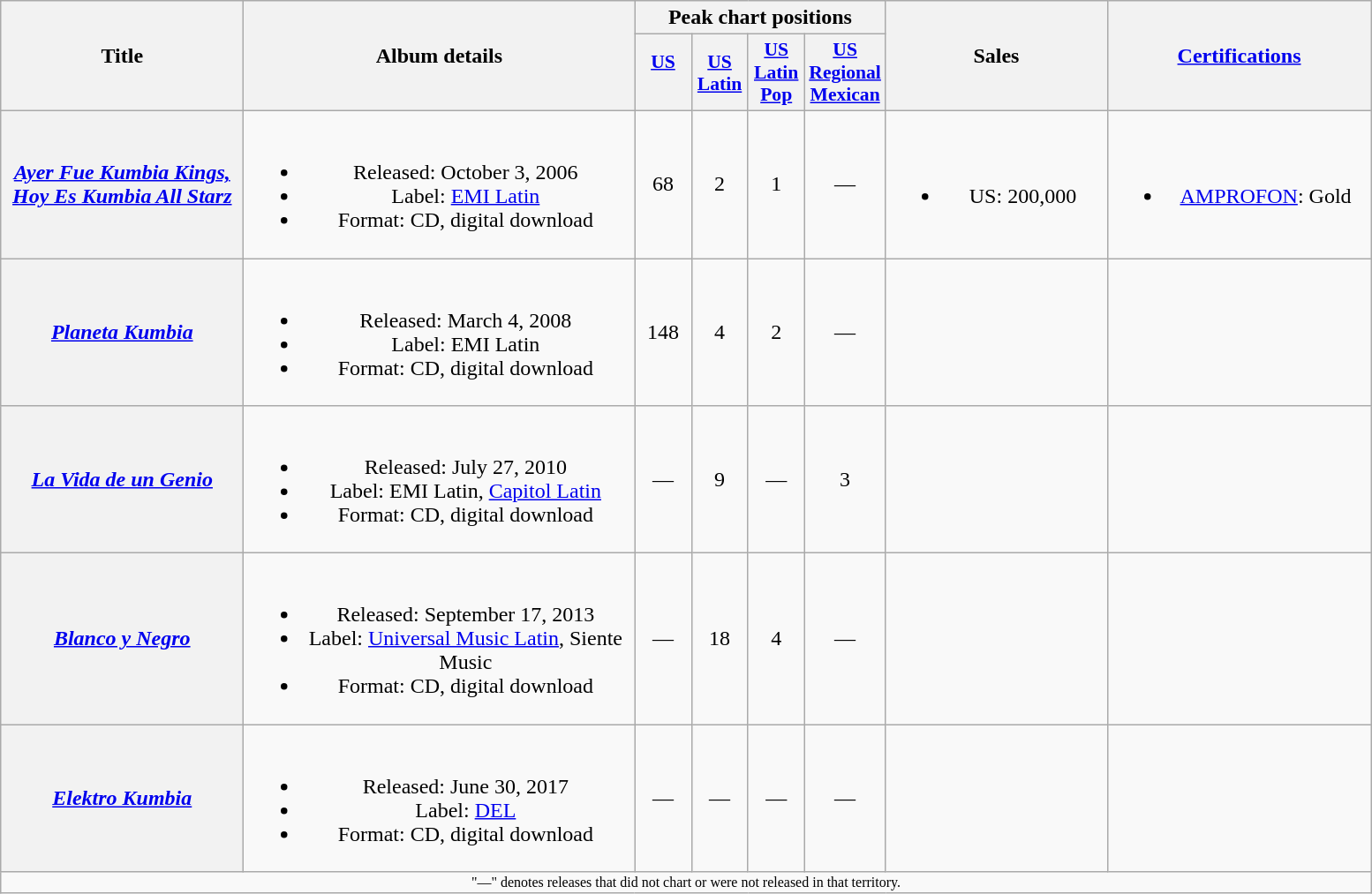<table class="wikitable plainrowheaders" style="text-align:center;">
<tr>
<th scope="col" rowspan="2" style="width:11em;">Title</th>
<th scope="col" rowspan="2" style="width:18em;">Album details</th>
<th scope="col" colspan="4">Peak chart positions</th>
<th scope="col" rowspan="2" style="width:10em;">Sales</th>
<th scope="col" rowspan="2" style="width:12em;"><a href='#'>Certifications</a></th>
</tr>
<tr>
<th scope="col" style="width:2.5em;font-size:90%;"><a href='#'>US</a><br><br></th>
<th scope="col" style="width:2.5em;font-size:90%;"><a href='#'>US Latin</a><br></th>
<th scope="col" style="width:2.5em;font-size:90%;"><a href='#'>US Latin Pop</a><br></th>
<th scope="col" style="width:2.5em;font-size:90%;"><a href='#'>US Regional Mexican</a><br></th>
</tr>
<tr>
<th scope="row"><em><a href='#'>Ayer Fue Kumbia Kings, Hoy Es Kumbia All Starz</a></em></th>
<td><br><ul><li>Released: October 3, 2006</li><li>Label: <a href='#'>EMI Latin</a></li><li>Format: CD, digital download</li></ul></td>
<td>68</td>
<td>2</td>
<td>1</td>
<td>—</td>
<td><br><ul><li>US: 200,000</li></ul></td>
<td><br><ul><li><a href='#'>AMPROFON</a>: Gold</li></ul></td>
</tr>
<tr>
<th scope="row"><em><a href='#'>Planeta Kumbia</a></em></th>
<td><br><ul><li>Released: March 4, 2008</li><li>Label: EMI Latin</li><li>Format: CD, digital download</li></ul></td>
<td>148</td>
<td>4</td>
<td>2</td>
<td>—</td>
<td></td>
<td></td>
</tr>
<tr>
<th scope="row"><em><a href='#'>La Vida de un Genio</a></em></th>
<td><br><ul><li>Released: July 27, 2010</li><li>Label: EMI Latin, <a href='#'>Capitol Latin</a></li><li>Format: CD, digital download</li></ul></td>
<td>—</td>
<td>9</td>
<td>—</td>
<td>3</td>
<td></td>
<td></td>
</tr>
<tr>
<th scope="row"><em><a href='#'>Blanco y Negro</a></em></th>
<td><br><ul><li>Released: September 17, 2013</li><li>Label: <a href='#'>Universal Music Latin</a>, Siente Music</li><li>Format: CD, digital download</li></ul></td>
<td>—</td>
<td>18</td>
<td>4</td>
<td>—</td>
<td></td>
<td></td>
</tr>
<tr>
<th scope="row"><em><a href='#'>Elektro Kumbia</a></em></th>
<td><br><ul><li>Released: June 30, 2017</li><li>Label: <a href='#'>DEL</a></li><li>Format: CD, digital download</li></ul></td>
<td>—</td>
<td>—</td>
<td>—</td>
<td>—</td>
<td></td>
<td></td>
</tr>
<tr>
<td align="center" colspan="15" style="font-size:8pt">"—" denotes releases that did not chart or were not released in that territory.</td>
</tr>
</table>
